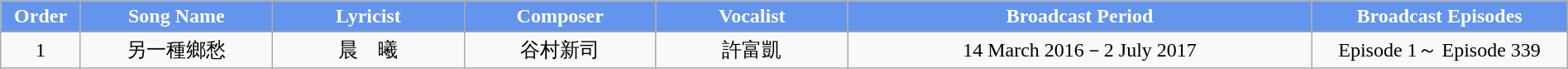<table class="wikitable" width="100%" style="text-align:center">
<tr style="background:cornflowerblue; color:white">
<td style="width:5%"><strong>Order</strong></td>
<td style="width:12%"><strong>Song Name</strong></td>
<td style="width:12%"><strong>Lyricist</strong></td>
<td style="width:12%"><strong>Composer</strong></td>
<td style="width:12%"><strong>Vocalist</strong></td>
<td style="width:29%"><strong>Broadcast Period</strong></td>
<td style="width:16%"><strong>Broadcast Episodes</strong></td>
</tr>
<tr>
<td>1</td>
<td>另一種鄉愁</td>
<td>晨　曦</td>
<td>谷村新司</td>
<td>許富凱</td>
<td>14 March 2016－2 July 2017</td>
<td>Episode 1～ Episode 339</td>
</tr>
</table>
